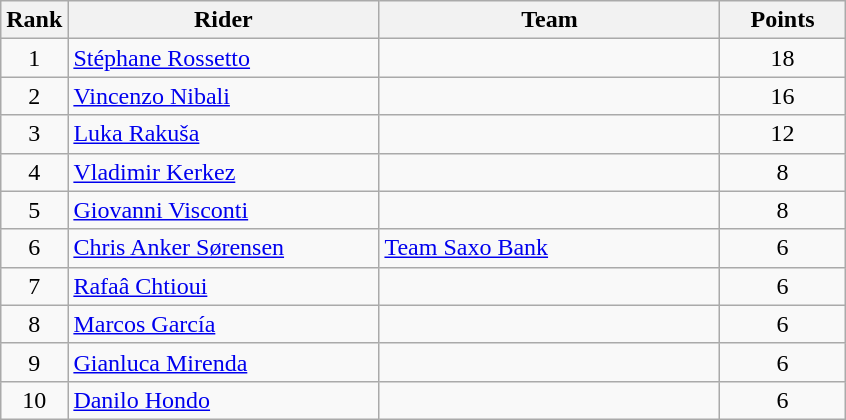<table class="wikitable">
<tr>
<th>Rank</th>
<th>Rider</th>
<th>Team</th>
<th>Points</th>
</tr>
<tr>
<td align=center>1</td>
<td width=200> <a href='#'>Stéphane Rossetto</a> </td>
<td width=220></td>
<td width=76 align=center>18</td>
</tr>
<tr>
<td align=center>2</td>
<td> <a href='#'>Vincenzo Nibali</a> </td>
<td></td>
<td align=center>16</td>
</tr>
<tr>
<td align=center>3</td>
<td> <a href='#'>Luka Rakuša</a></td>
<td></td>
<td align=center>12</td>
</tr>
<tr>
<td align=center>4</td>
<td> <a href='#'>Vladimir Kerkez</a></td>
<td></td>
<td align=center>8</td>
</tr>
<tr>
<td align=center>5</td>
<td> <a href='#'>Giovanni Visconti</a></td>
<td></td>
<td align=center>8</td>
</tr>
<tr>
<td align=center>6</td>
<td> <a href='#'>Chris Anker Sørensen</a></td>
<td><a href='#'>Team Saxo Bank</a></td>
<td align=center>6</td>
</tr>
<tr>
<td align=center>7</td>
<td> <a href='#'>Rafaâ Chtioui</a></td>
<td></td>
<td align=center>6</td>
</tr>
<tr>
<td align=center>8</td>
<td> <a href='#'>Marcos García</a></td>
<td></td>
<td align=center>6</td>
</tr>
<tr>
<td align=center>9</td>
<td> <a href='#'>Gianluca Mirenda</a></td>
<td></td>
<td align=center>6</td>
</tr>
<tr>
<td align=center>10</td>
<td> <a href='#'>Danilo Hondo</a></td>
<td></td>
<td align=center>6</td>
</tr>
</table>
